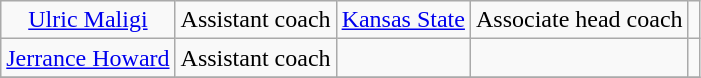<table class="wikitable">
<tr align=center>
<td><a href='#'>Ulric Maligi</a></td>
<td>Assistant coach</td>
<td><a href='#'>Kansas State</a></td>
<td>Associate head coach</td>
<td></td>
</tr>
<tr align=center>
<td><a href='#'>Jerrance Howard</a></td>
<td>Assistant coach</td>
<td></td>
<td></td>
<td></td>
</tr>
<tr>
</tr>
</table>
